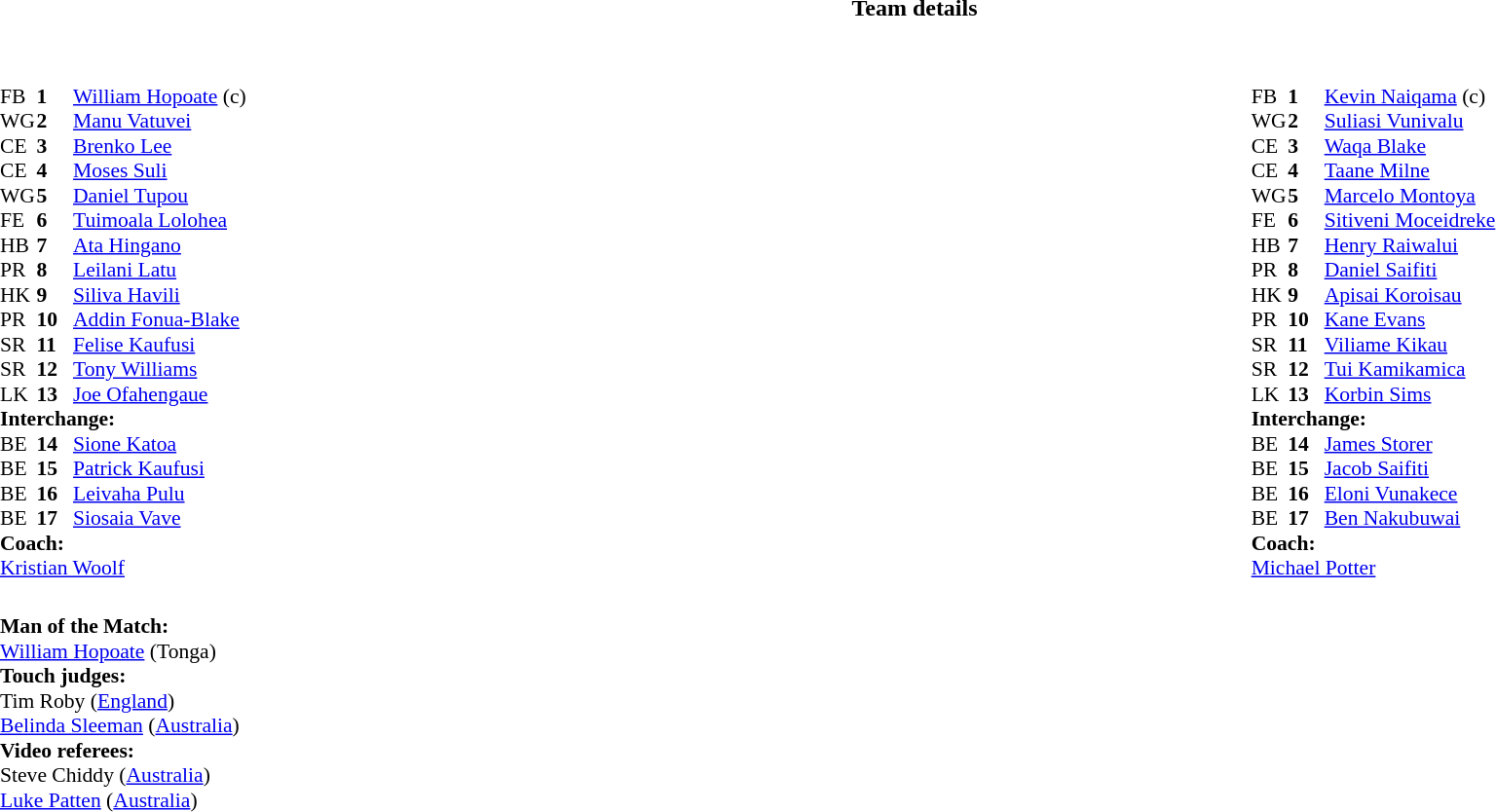<table border="0" width="100%" class="collapsible collapsed">
<tr>
<th>Team details</th>
</tr>
<tr>
<td><br><table width="100%">
<tr>
<td valign="top" width="50%"><br><table style="font-size: 90%" cellspacing="0" cellpadding="0">
<tr>
<th width="25"></th>
<th width="25"></th>
</tr>
<tr>
<td>FB</td>
<td><strong>1</strong></td>
<td><a href='#'>William Hopoate</a> (c)</td>
</tr>
<tr>
<td>WG</td>
<td><strong>2</strong></td>
<td><a href='#'>Manu Vatuvei</a></td>
</tr>
<tr>
<td>CE</td>
<td><strong>3</strong></td>
<td><a href='#'>Brenko Lee</a></td>
</tr>
<tr>
<td>CE</td>
<td><strong>4</strong></td>
<td><a href='#'>Moses Suli</a></td>
</tr>
<tr>
<td>WG</td>
<td><strong>5</strong></td>
<td><a href='#'>Daniel Tupou</a></td>
</tr>
<tr>
<td>FE</td>
<td><strong>6</strong></td>
<td><a href='#'>Tuimoala Lolohea</a></td>
</tr>
<tr>
<td>HB</td>
<td><strong>7</strong></td>
<td><a href='#'>Ata Hingano</a></td>
</tr>
<tr>
<td>PR</td>
<td><strong>8</strong></td>
<td><a href='#'>Leilani Latu</a></td>
</tr>
<tr>
<td>HK</td>
<td><strong>9</strong></td>
<td><a href='#'>Siliva Havili</a></td>
</tr>
<tr>
<td>PR</td>
<td><strong>10</strong></td>
<td><a href='#'>Addin Fonua-Blake</a></td>
</tr>
<tr>
<td>SR</td>
<td><strong>11</strong></td>
<td><a href='#'>Felise Kaufusi</a></td>
</tr>
<tr>
<td>SR</td>
<td><strong>12</strong></td>
<td><a href='#'>Tony Williams</a></td>
</tr>
<tr>
<td>LK</td>
<td><strong>13</strong></td>
<td><a href='#'>Joe Ofahengaue</a></td>
</tr>
<tr>
<td colspan=3><strong>Interchange:</strong></td>
</tr>
<tr>
<td>BE</td>
<td><strong>14</strong></td>
<td><a href='#'>Sione Katoa</a></td>
</tr>
<tr>
<td>BE</td>
<td><strong>15</strong></td>
<td><a href='#'>Patrick Kaufusi</a></td>
</tr>
<tr>
<td>BE</td>
<td><strong>16</strong></td>
<td><a href='#'>Leivaha Pulu</a></td>
</tr>
<tr>
<td>BE</td>
<td><strong>17</strong></td>
<td><a href='#'>Siosaia Vave</a></td>
</tr>
<tr>
<td colspan=3><strong>Coach:</strong></td>
</tr>
<tr>
<td colspan="3"> <a href='#'>Kristian Woolf</a></td>
</tr>
</table>
</td>
<td valign="top" width="50%"><br><table style="font-size: 90%" cellspacing="0" cellpadding="0" align="center">
<tr>
<th width="25"></th>
<th width="25"></th>
</tr>
<tr>
<td>FB</td>
<td><strong>1</strong></td>
<td><a href='#'>Kevin Naiqama</a> (c)</td>
</tr>
<tr>
<td>WG</td>
<td><strong>2</strong></td>
<td><a href='#'>Suliasi Vunivalu</a></td>
</tr>
<tr>
<td>CE</td>
<td><strong>3</strong></td>
<td><a href='#'>Waqa Blake</a></td>
</tr>
<tr>
<td>CE</td>
<td><strong>4</strong></td>
<td><a href='#'>Taane Milne</a></td>
</tr>
<tr>
<td>WG</td>
<td><strong>5</strong></td>
<td><a href='#'>Marcelo Montoya</a></td>
</tr>
<tr>
<td>FE</td>
<td><strong>6</strong></td>
<td><a href='#'>Sitiveni Moceidreke</a></td>
</tr>
<tr>
<td>HB</td>
<td><strong>7</strong></td>
<td><a href='#'>Henry Raiwalui</a></td>
</tr>
<tr>
<td>PR</td>
<td><strong>8</strong></td>
<td><a href='#'>Daniel Saifiti</a></td>
</tr>
<tr>
<td>HK</td>
<td><strong>9</strong></td>
<td><a href='#'>Apisai Koroisau</a></td>
</tr>
<tr>
<td>PR</td>
<td><strong>10</strong></td>
<td><a href='#'>Kane Evans</a></td>
</tr>
<tr>
<td>SR</td>
<td><strong>11</strong></td>
<td><a href='#'>Viliame Kikau</a></td>
</tr>
<tr>
<td>SR</td>
<td><strong>12</strong></td>
<td><a href='#'>Tui Kamikamica</a></td>
</tr>
<tr>
<td>LK</td>
<td><strong>13</strong></td>
<td><a href='#'>Korbin Sims</a></td>
</tr>
<tr>
<td colspan=3><strong>Interchange:</strong></td>
</tr>
<tr>
<td>BE</td>
<td><strong>14</strong></td>
<td><a href='#'>James Storer</a></td>
</tr>
<tr>
<td>BE</td>
<td><strong>15</strong></td>
<td><a href='#'>Jacob Saifiti</a></td>
</tr>
<tr>
<td>BE</td>
<td><strong>16</strong></td>
<td><a href='#'>Eloni Vunakece</a></td>
</tr>
<tr>
<td>BE</td>
<td><strong>17</strong></td>
<td><a href='#'>Ben Nakubuwai</a></td>
</tr>
<tr>
<td colspan=3><strong>Coach:</strong></td>
</tr>
<tr>
<td colspan="3"> <a href='#'>Michael Potter</a></td>
</tr>
</table>
</td>
</tr>
</table>
<table style="width:100%; font-size:90%;">
<tr>
<td><br><strong>Man of the Match:</strong>
<br><a href='#'>William Hopoate</a> (Tonga)<br><strong>Touch judges:</strong>
<br>Tim Roby (<a href='#'>England</a>)
<br><a href='#'>Belinda Sleeman</a> (<a href='#'>Australia</a>)
<br><strong>Video referees:</strong>
<br>Steve Chiddy (<a href='#'>Australia</a>)
<br><a href='#'>Luke Patten</a> (<a href='#'>Australia</a>)</td>
</tr>
</table>
</td>
</tr>
</table>
